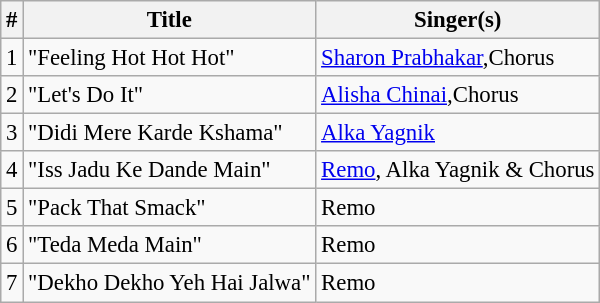<table class="wikitable" style="font-size:95%;">
<tr>
<th>#</th>
<th>Title</th>
<th>Singer(s)</th>
</tr>
<tr>
<td>1</td>
<td>"Feeling Hot Hot Hot"</td>
<td><a href='#'>Sharon Prabhakar</a>,Chorus</td>
</tr>
<tr>
<td>2</td>
<td>"Let's Do It"</td>
<td><a href='#'>Alisha Chinai</a>,Chorus</td>
</tr>
<tr>
<td>3</td>
<td>"Didi Mere Karde Kshama"</td>
<td><a href='#'>Alka Yagnik</a></td>
</tr>
<tr>
<td>4</td>
<td>"Iss Jadu Ke Dande Main"</td>
<td><a href='#'>Remo</a>, Alka Yagnik & Chorus</td>
</tr>
<tr>
<td>5</td>
<td>"Pack That Smack"</td>
<td>Remo</td>
</tr>
<tr>
<td>6</td>
<td>"Teda Meda Main"</td>
<td>Remo</td>
</tr>
<tr>
<td>7</td>
<td>"Dekho Dekho Yeh Hai Jalwa"</td>
<td>Remo</td>
</tr>
</table>
